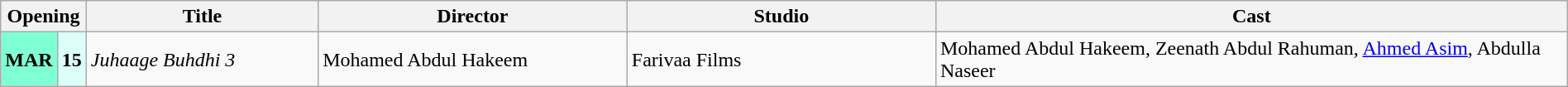<table class="wikitable plainrowheaders" width="100%">
<tr>
<th scope="col" colspan="2" width=4%>Opening</th>
<th scope="col" width=15%>Title</th>
<th scope="col" width=20%>Director</th>
<th scope="col" width=20%>Studio</th>
<th scope="col" width=45%>Cast</th>
</tr>
<tr>
<td style="text-align:center; background:#7FFFD4; textcolor:#000;"><strong>MAR</strong></td>
<td style="text-align:center; background:#dbfff8;"><strong>15</strong></td>
<td><em>Juhaage Buhdhi 3</em></td>
<td>Mohamed Abdul Hakeem</td>
<td>Farivaa Films</td>
<td>Mohamed Abdul Hakeem, Zeenath Abdul Rahuman, <a href='#'>Ahmed Asim</a>, Abdulla Naseer</td>
</tr>
</table>
